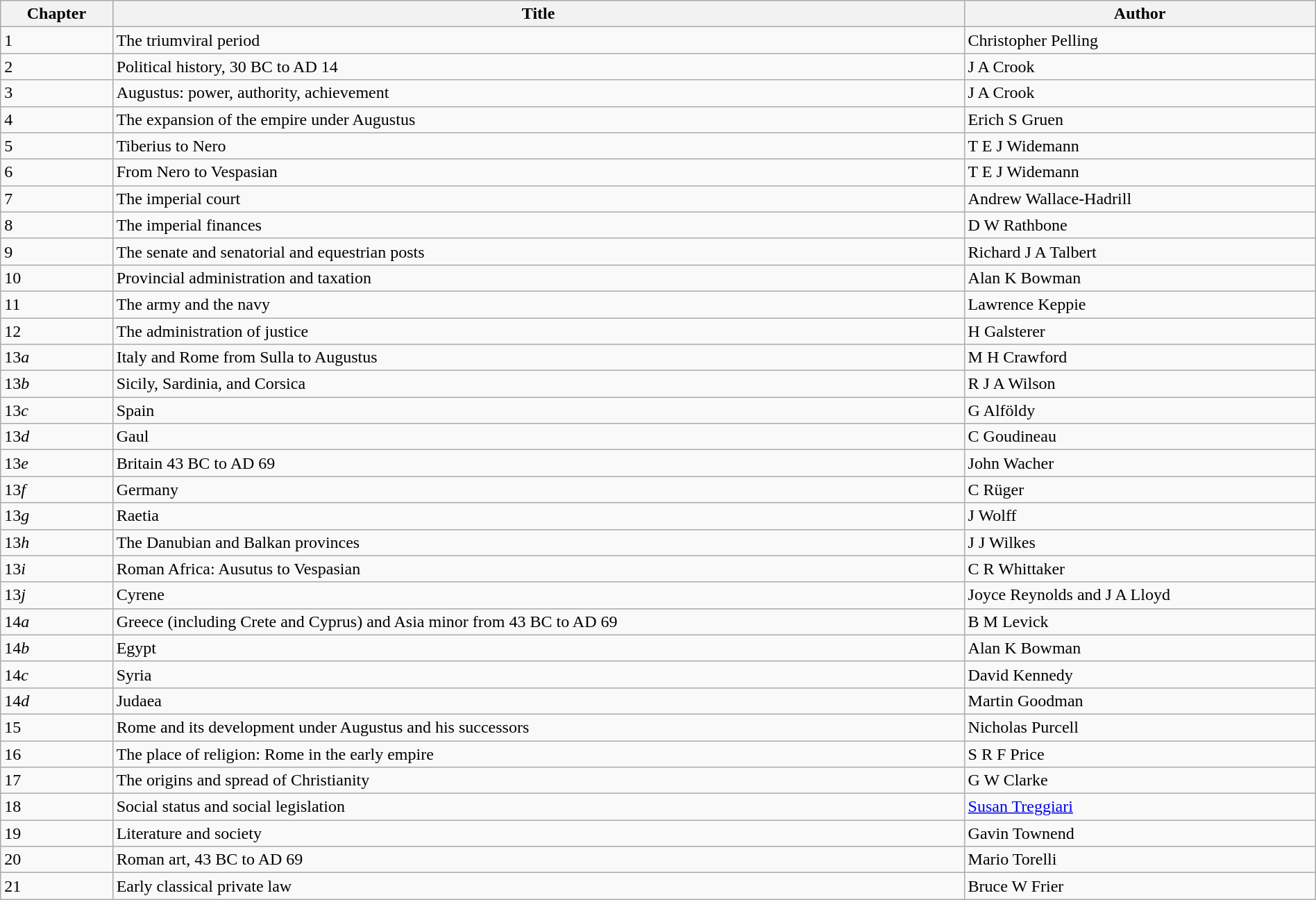<table class="wikitable sortable mw-collapsible mw-collapsed" width="100%">
<tr>
<th>Chapter</th>
<th>Title</th>
<th>Author</th>
</tr>
<tr>
<td>1</td>
<td>The triumviral period</td>
<td>Christopher Pelling</td>
</tr>
<tr>
<td>2</td>
<td>Political history, 30 BC to AD 14</td>
<td>J A Crook</td>
</tr>
<tr>
<td>3</td>
<td>Augustus: power, authority, achievement</td>
<td>J A Crook</td>
</tr>
<tr>
<td>4</td>
<td>The expansion of the empire under Augustus</td>
<td>Erich S Gruen</td>
</tr>
<tr>
<td>5</td>
<td>Tiberius to Nero</td>
<td>T E J Widemann</td>
</tr>
<tr>
<td>6</td>
<td>From Nero to Vespasian</td>
<td>T E J Widemann</td>
</tr>
<tr>
<td>7</td>
<td>The imperial court</td>
<td>Andrew Wallace-Hadrill</td>
</tr>
<tr>
<td>8</td>
<td>The imperial finances</td>
<td>D W Rathbone</td>
</tr>
<tr>
<td>9</td>
<td>The senate and senatorial and equestrian posts</td>
<td>Richard J A Talbert</td>
</tr>
<tr>
<td>10</td>
<td>Provincial administration and taxation</td>
<td>Alan K Bowman</td>
</tr>
<tr>
<td>11</td>
<td>The army and the navy</td>
<td>Lawrence Keppie</td>
</tr>
<tr>
<td>12</td>
<td>The administration of justice</td>
<td>H Galsterer</td>
</tr>
<tr>
<td>13<em>a</em></td>
<td>Italy and Rome from Sulla to Augustus</td>
<td>M H Crawford</td>
</tr>
<tr>
<td>13<em>b</em></td>
<td>Sicily, Sardinia, and Corsica</td>
<td>R J A Wilson</td>
</tr>
<tr>
<td>13<em>c</em></td>
<td>Spain</td>
<td>G Alföldy</td>
</tr>
<tr>
<td>13<em>d</em></td>
<td>Gaul</td>
<td>C Goudineau</td>
</tr>
<tr>
<td>13<em>e</em></td>
<td>Britain 43 BC to AD 69</td>
<td>John Wacher</td>
</tr>
<tr>
<td>13<em>f</em></td>
<td>Germany</td>
<td>C Rüger</td>
</tr>
<tr>
<td>13<em>g</em></td>
<td>Raetia</td>
<td>J Wolff</td>
</tr>
<tr>
<td>13<em>h</em></td>
<td>The Danubian and Balkan provinces</td>
<td>J J Wilkes</td>
</tr>
<tr>
<td>13<em>i</em></td>
<td>Roman Africa: Ausutus to Vespasian</td>
<td>C R Whittaker</td>
</tr>
<tr>
<td>13<em>j</em></td>
<td>Cyrene</td>
<td>Joyce Reynolds and J A Lloyd</td>
</tr>
<tr>
<td>14<em>a</em></td>
<td>Greece (including Crete and Cyprus) and Asia minor from 43 BC to AD 69</td>
<td>B M Levick</td>
</tr>
<tr>
<td>14<em>b</em></td>
<td>Egypt</td>
<td>Alan K Bowman</td>
</tr>
<tr>
<td>14<em>c</em></td>
<td>Syria</td>
<td>David Kennedy</td>
</tr>
<tr>
<td>14<em>d</em></td>
<td>Judaea</td>
<td>Martin Goodman</td>
</tr>
<tr>
<td>15</td>
<td>Rome and its development under Augustus and his successors</td>
<td>Nicholas Purcell</td>
</tr>
<tr>
<td>16</td>
<td>The place of religion: Rome in the early empire</td>
<td>S R F Price</td>
</tr>
<tr>
<td>17</td>
<td>The origins and spread of Christianity</td>
<td>G W Clarke</td>
</tr>
<tr>
<td>18</td>
<td>Social status and social legislation</td>
<td><a href='#'>Susan Treggiari</a></td>
</tr>
<tr>
<td>19</td>
<td>Literature and society</td>
<td>Gavin Townend</td>
</tr>
<tr>
<td>20</td>
<td>Roman art, 43 BC to AD 69</td>
<td>Mario Torelli</td>
</tr>
<tr>
<td>21</td>
<td>Early classical private law</td>
<td>Bruce W Frier</td>
</tr>
</table>
